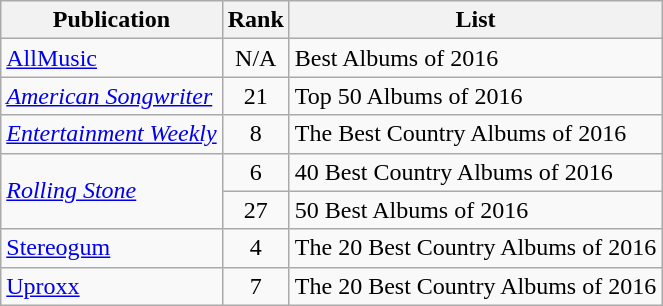<table class="wikitable plainrowheaders sortable">
<tr>
<th scope="col">Publication</th>
<th scope="col" data-sort-type="number">Rank</th>
<th scope="col" class="unsortable">List</th>
</tr>
<tr Ad>
<td><a href='#'>AllMusic</a></td>
<td align=center>N/A</td>
<td scope="row">Best Albums of 2016</td>
</tr>
<tr Ad>
<td><em><a href='#'>American Songwriter</a></em></td>
<td align=center>21</td>
<td scope="row">Top 50 Albums of 2016</td>
</tr>
<tr Ad>
<td><em><a href='#'>Entertainment Weekly</a></em></td>
<td align=center>8</td>
<td scope="row">The Best Country Albums of 2016</td>
</tr>
<tr Ad>
<td rowspan="2"><em><a href='#'>Rolling Stone</a></em></td>
<td align=center>6</td>
<td scope="row">40 Best Country Albums of 2016</td>
</tr>
<tr Ad>
<td align=center>27</td>
<td scope="row">50 Best Albums of 2016</td>
</tr>
<tr Ad>
<td><a href='#'>Stereogum</a></td>
<td align=center>4</td>
<td scope="row">The 20 Best Country Albums of 2016</td>
</tr>
<tr Ad>
<td><a href='#'>Uproxx</a></td>
<td align=center>7</td>
<td scope="row">The 20 Best Country Albums of 2016</td>
</tr>
</table>
